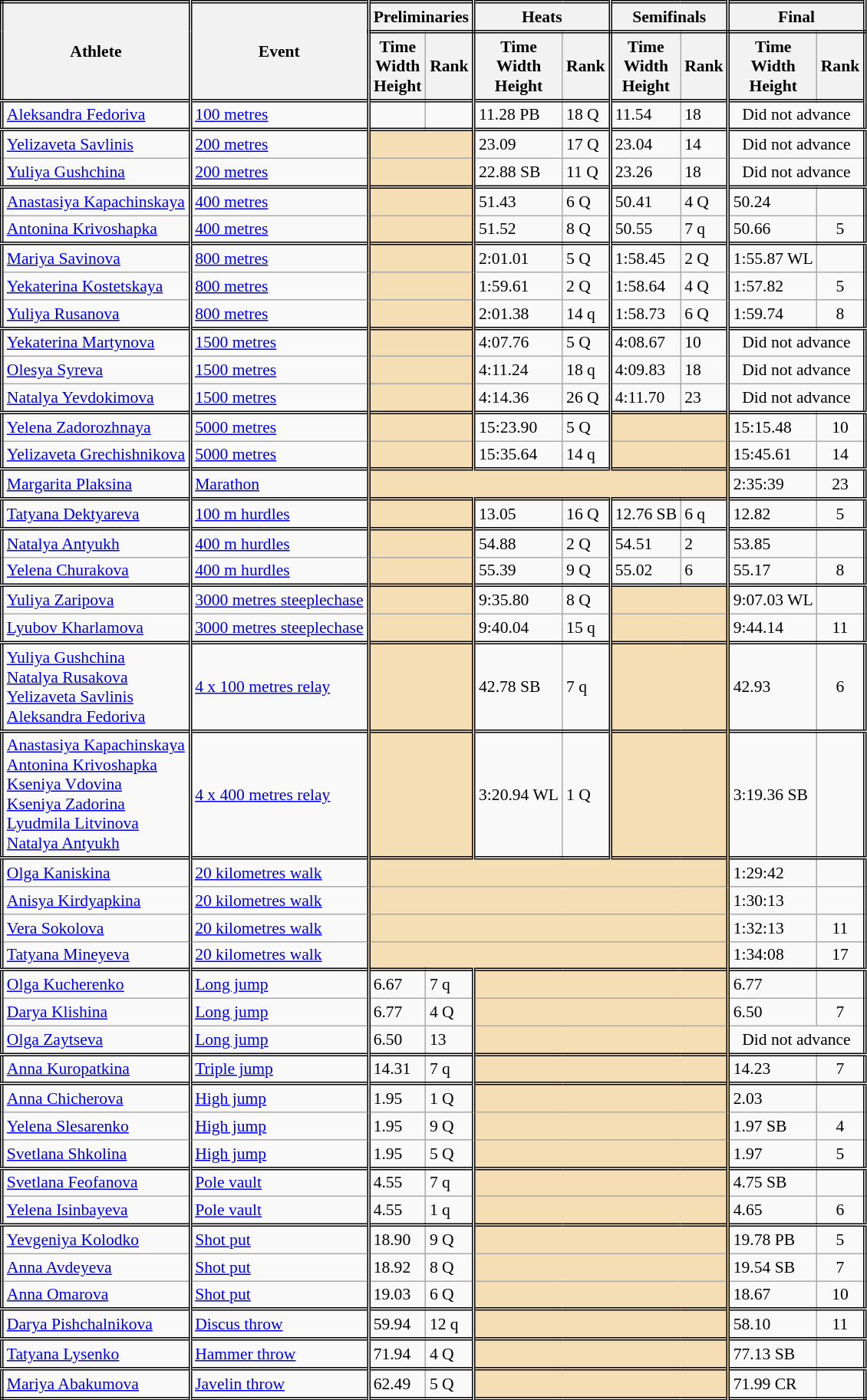<table class=wikitable style="font-size:90%; border: double;">
<tr>
<th rowspan="2" style="border-right:double">Athlete</th>
<th rowspan="2" style="border-right:double">Event</th>
<th colspan="2" style="border-right:double; border-bottom:double;">Preliminaries</th>
<th colspan="2" style="border-right:double; border-bottom:double;">Heats</th>
<th colspan="2" style="border-right:double; border-bottom:double;">Semifinals</th>
<th colspan="2" style="border-right:double; border-bottom:double;">Final</th>
</tr>
<tr>
<th>Time<br>Width<br>Height</th>
<th style="border-right:double">Rank</th>
<th>Time<br>Width<br>Height</th>
<th style="border-right:double">Rank</th>
<th>Time<br>Width<br>Height</th>
<th style="border-right:double">Rank</th>
<th>Time<br>Width<br>Height</th>
<th style="border-right:double">Rank</th>
</tr>
<tr style="border-top: double;">
<td style="border-right:double"><a href='#'>Aleksandra Fedoriva</a></td>
<td style="border-right:double"><a href='#'>100 metres</a></td>
<td></td>
<td style="border-right:double"></td>
<td>11.28 PB</td>
<td style="border-right:double">18 Q</td>
<td>11.54</td>
<td style="border-right:double">18</td>
<td colspan="2" align=center>Did not advance</td>
</tr>
<tr style="border-top: double;">
<td style="border-right:double"><a href='#'>Yelizaveta Savlinis</a></td>
<td style="border-right:double"><a href='#'>200 metres</a></td>
<td style="border-right:double" colspan= 2 bgcolor="wheat"></td>
<td>23.09</td>
<td style="border-right:double">17 Q</td>
<td>23.04</td>
<td style="border-right:double">14</td>
<td colspan="2" align=center>Did not advance</td>
</tr>
<tr>
<td style="border-right:double"><a href='#'>Yuliya Gushchina</a></td>
<td style="border-right:double"><a href='#'>200 metres</a></td>
<td style="border-right:double" colspan= 2 bgcolor="wheat"></td>
<td>22.88 SB</td>
<td style="border-right:double">11 Q</td>
<td>23.26</td>
<td style="border-right:double">18</td>
<td colspan="2" align=center>Did not advance</td>
</tr>
<tr style="border-top: double;">
<td style="border-right:double"><a href='#'>Anastasiya Kapachinskaya</a></td>
<td style="border-right:double"><a href='#'>400 metres</a></td>
<td style="border-right:double" colspan= 2 bgcolor="wheat"></td>
<td>51.43</td>
<td style="border-right:double">6 Q</td>
<td>50.41</td>
<td style="border-right:double">4 Q</td>
<td>50.24</td>
<td align=center></td>
</tr>
<tr>
<td style="border-right:double"><a href='#'>Antonina Krivoshapka</a></td>
<td style="border-right:double"><a href='#'>400 metres</a></td>
<td style="border-right:double" colspan= 2 bgcolor="wheat"></td>
<td>51.52</td>
<td style="border-right:double">8 Q</td>
<td>50.55</td>
<td style="border-right:double">7 q</td>
<td>50.66</td>
<td align=center>5</td>
</tr>
<tr style="border-top: double;">
<td style="border-right:double"><a href='#'>Mariya Savinova</a></td>
<td style="border-right:double"><a href='#'>800 metres</a></td>
<td style="border-right:double" colspan= 2 bgcolor="wheat"></td>
<td>2:01.01</td>
<td style="border-right:double">5 Q</td>
<td>1:58.45</td>
<td style="border-right:double">2 Q</td>
<td>1:55.87 WL</td>
<td align=center></td>
</tr>
<tr>
<td style="border-right:double"><a href='#'>Yekaterina Kostetskaya</a></td>
<td style="border-right:double"><a href='#'>800 metres</a></td>
<td style="border-right:double" colspan= 2 bgcolor="wheat"></td>
<td>1:59.61</td>
<td style="border-right:double">2 Q</td>
<td>1:58.64</td>
<td style="border-right:double">4 Q</td>
<td>1:57.82</td>
<td align=center>5</td>
</tr>
<tr>
<td style="border-right:double"><a href='#'>Yuliya Rusanova</a></td>
<td style="border-right:double"><a href='#'>800 metres</a></td>
<td style="border-right:double" colspan= 2 bgcolor="wheat"></td>
<td>2:01.38</td>
<td style="border-right:double">14 q</td>
<td>1:58.73</td>
<td style="border-right:double">6 Q</td>
<td>1:59.74</td>
<td align=center>8</td>
</tr>
<tr style="border-top: double;">
<td style="border-right:double"><a href='#'>Yekaterina Martynova</a></td>
<td style="border-right:double"><a href='#'>1500 metres</a></td>
<td style="border-right:double" colspan= 2 bgcolor="wheat"></td>
<td>4:07.76</td>
<td style="border-right:double">5 Q</td>
<td>4:08.67</td>
<td style="border-right:double">10</td>
<td colspan="2" align=center>Did not advance</td>
</tr>
<tr>
<td style="border-right:double"><a href='#'>Olesya Syreva</a></td>
<td style="border-right:double"><a href='#'>1500 metres</a></td>
<td style="border-right:double" colspan= 2 bgcolor="wheat"></td>
<td>4:11.24</td>
<td style="border-right:double">18 q</td>
<td>4:09.83</td>
<td style="border-right:double">18</td>
<td colspan="2" align=center>Did not advance</td>
</tr>
<tr>
<td style="border-right:double"><a href='#'>Natalya Yevdokimova</a></td>
<td style="border-right:double"><a href='#'>1500 metres</a></td>
<td style="border-right:double" colspan= 2 bgcolor="wheat"></td>
<td>4:14.36</td>
<td style="border-right:double">26 Q</td>
<td>4:11.70</td>
<td style="border-right:double">23</td>
<td colspan="2" align=center>Did not advance</td>
</tr>
<tr style="border-top: double;">
<td style="border-right:double"><a href='#'>Yelena Zadorozhnaya</a></td>
<td style="border-right:double"><a href='#'>5000 metres</a></td>
<td style="border-right:double" colspan= 2 bgcolor="wheat"></td>
<td>15:23.90</td>
<td style="border-right:double">5 Q</td>
<td style="border-right:double" colspan= 2 bgcolor="wheat"></td>
<td>15:15.48</td>
<td align=center>10</td>
</tr>
<tr>
<td style="border-right:double"><a href='#'>Yelizaveta Grechishnikova</a></td>
<td style="border-right:double"><a href='#'>5000 metres</a></td>
<td style="border-right:double" colspan= 2 bgcolor="wheat"></td>
<td>15:35.64</td>
<td style="border-right:double">14 q</td>
<td style="border-right:double" colspan= 2 bgcolor="wheat"></td>
<td>15:45.61</td>
<td align=center>14</td>
</tr>
<tr style="border-top: double;">
<td style="border-right:double"><a href='#'>Margarita Plaksina</a></td>
<td style="border-right:double"><a href='#'>Marathon</a></td>
<td style="border-right:double" colspan= 6 bgcolor="wheat"></td>
<td>2:35:39</td>
<td align=center>23</td>
</tr>
<tr style="border-top: double;">
<td style="border-right:double"><a href='#'>Tatyana Dektyareva</a></td>
<td style="border-right:double"><a href='#'>100 m hurdles</a></td>
<td style="border-right:double" colspan= 2 bgcolor="wheat"></td>
<td>13.05</td>
<td style="border-right:double">16 Q</td>
<td>12.76 SB</td>
<td style="border-right:double">6 q</td>
<td>12.82</td>
<td align=center>5</td>
</tr>
<tr style="border-top: double;">
<td style="border-right:double"><a href='#'>Natalya Antyukh</a></td>
<td style="border-right:double"><a href='#'>400 m hurdles</a></td>
<td style="border-right:double" colspan= 2 bgcolor="wheat"></td>
<td>54.88</td>
<td style="border-right:double">2 Q</td>
<td>54.51</td>
<td style="border-right:double">2</td>
<td>53.85</td>
<td align=center></td>
</tr>
<tr>
<td style="border-right:double"><a href='#'>Yelena Churakova</a></td>
<td style="border-right:double"><a href='#'>400 m hurdles</a></td>
<td style="border-right:double" colspan= 2 bgcolor="wheat"></td>
<td>55.39</td>
<td style="border-right:double">9 Q</td>
<td>55.02</td>
<td style="border-right:double">6</td>
<td>55.17</td>
<td align=center>8</td>
</tr>
<tr style="border-top: double;">
<td style="border-right:double"><a href='#'>Yuliya Zaripova</a></td>
<td style="border-right:double"><a href='#'>3000 metres steeplechase</a></td>
<td style="border-right:double" colspan= 2 bgcolor="wheat"></td>
<td>9:35.80</td>
<td style="border-right:double">8 Q</td>
<td style="border-right:double" colspan= 2 bgcolor="wheat"></td>
<td>9:07.03 WL</td>
<td align=center></td>
</tr>
<tr>
<td style="border-right:double"><a href='#'>Lyubov Kharlamova</a></td>
<td style="border-right:double"><a href='#'>3000 metres steeplechase</a></td>
<td style="border-right:double" colspan= 2 bgcolor="wheat"></td>
<td>9:40.04</td>
<td style="border-right:double">15 q</td>
<td style="border-right:double" colspan= 2 bgcolor="wheat"></td>
<td>9:44.14</td>
<td align=center>11</td>
</tr>
<tr style="border-top: double;">
<td style="border-right:double"><a href='#'>Yuliya Gushchina</a><br><a href='#'>Natalya Rusakova</a><br><a href='#'>Yelizaveta Savlinis</a><br><a href='#'>Aleksandra Fedoriva</a><br></td>
<td style="border-right:double"><a href='#'>4 x 100 metres relay</a></td>
<td style="border-right:double" colspan= 2 bgcolor="wheat"></td>
<td>42.78 SB</td>
<td style="border-right:double">7 q</td>
<td style="border-right:double" colspan= 2 bgcolor="wheat"></td>
<td>42.93</td>
<td align=center>6</td>
</tr>
<tr style="border-top: double;">
<td style="border-right:double"><a href='#'>Anastasiya Kapachinskaya</a><br><a href='#'>Antonina Krivoshapka</a><br><a href='#'>Kseniya Vdovina</a><br><a href='#'>Kseniya Zadorina</a><br><a href='#'>Lyudmila Litvinova</a><br><a href='#'>Natalya Antyukh</a><br></td>
<td style="border-right:double"><a href='#'>4 x 400 metres relay</a></td>
<td style="border-right:double" colspan= 2 bgcolor="wheat"></td>
<td>3:20.94 WL</td>
<td style="border-right:double">1 Q</td>
<td style="border-right:double" colspan= 2 bgcolor="wheat"></td>
<td>3:19.36 SB</td>
<td align=center></td>
</tr>
<tr style="border-top: double;">
<td style="border-right:double"><a href='#'>Olga Kaniskina</a></td>
<td style="border-right:double"><a href='#'>20 kilometres walk</a></td>
<td style="border-right:double" colspan= 6 bgcolor="wheat"></td>
<td>1:29:42</td>
<td align=center></td>
</tr>
<tr>
<td style="border-right:double"><a href='#'>Anisya Kirdyapkina</a></td>
<td style="border-right:double"><a href='#'>20 kilometres walk</a></td>
<td style="border-right:double" colspan= 6 bgcolor="wheat"></td>
<td>1:30:13</td>
<td align=center></td>
</tr>
<tr>
<td style="border-right:double"><a href='#'>Vera Sokolova</a></td>
<td style="border-right:double"><a href='#'>20 kilometres walk</a></td>
<td style="border-right:double" colspan= 6 bgcolor="wheat"></td>
<td>1:32:13</td>
<td align=center>11</td>
</tr>
<tr>
<td style="border-right:double"><a href='#'>Tatyana Mineyeva</a></td>
<td style="border-right:double"><a href='#'>20 kilometres walk</a></td>
<td style="border-right:double" colspan= 6 bgcolor="wheat"></td>
<td>1:34:08</td>
<td align=center>17</td>
</tr>
<tr style="border-top: double;">
<td style="border-right:double"><a href='#'>Olga Kucherenko</a></td>
<td style="border-right:double"><a href='#'>Long jump</a></td>
<td>6.67</td>
<td style="border-right:double">7 q</td>
<td style="border-right:double" colspan= 4 bgcolor="wheat"></td>
<td>6.77</td>
<td align=center></td>
</tr>
<tr>
<td style="border-right:double"><a href='#'>Darya Klishina</a></td>
<td style="border-right:double"><a href='#'>Long jump</a></td>
<td>6.77</td>
<td style="border-right:double">4 Q</td>
<td style="border-right:double" colspan= 4 bgcolor="wheat"></td>
<td>6.50</td>
<td align=center>7</td>
</tr>
<tr>
<td style="border-right:double"><a href='#'>Olga Zaytseva</a></td>
<td style="border-right:double"><a href='#'>Long jump</a></td>
<td>6.50</td>
<td style="border-right:double">13</td>
<td style="border-right:double" colspan= 4 bgcolor="wheat"></td>
<td colspan="2" align=center>Did not advance</td>
</tr>
<tr style="border-top: double;">
<td style="border-right:double"><a href='#'>Anna Kuropatkina</a></td>
<td style="border-right:double"><a href='#'>Triple jump</a></td>
<td>14.31</td>
<td style="border-right:double">7 q</td>
<td style="border-right:double" colspan= 4 bgcolor="wheat"></td>
<td>14.23</td>
<td align=center>7</td>
</tr>
<tr style="border-top: double;">
<td style="border-right:double"><a href='#'>Anna Chicherova</a></td>
<td style="border-right:double"><a href='#'>High jump</a></td>
<td>1.95</td>
<td style="border-right:double">1 Q</td>
<td style="border-right:double" colspan= 4 bgcolor="wheat"></td>
<td>2.03</td>
<td align=center></td>
</tr>
<tr>
<td style="border-right:double"><a href='#'>Yelena Slesarenko</a></td>
<td style="border-right:double"><a href='#'>High jump</a></td>
<td>1.95</td>
<td style="border-right:double">9 Q</td>
<td style="border-right:double" colspan= 4 bgcolor="wheat"></td>
<td>1.97 SB</td>
<td align=center>4</td>
</tr>
<tr>
<td style="border-right:double"><a href='#'>Svetlana Shkolina</a></td>
<td style="border-right:double"><a href='#'>High jump</a></td>
<td>1.95</td>
<td style="border-right:double">5 Q</td>
<td style="border-right:double" colspan= 4 bgcolor="wheat"></td>
<td>1.97</td>
<td align=center>5</td>
</tr>
<tr style="border-top: double;">
<td style="border-right:double"><a href='#'>Svetlana Feofanova</a></td>
<td style="border-right:double"><a href='#'>Pole vault</a></td>
<td>4.55</td>
<td style="border-right:double">7 q</td>
<td style="border-right:double" colspan= 4 bgcolor="wheat"></td>
<td>4.75 SB</td>
<td align=center></td>
</tr>
<tr>
<td style="border-right:double"><a href='#'>Yelena Isinbayeva</a></td>
<td style="border-right:double"><a href='#'>Pole vault</a></td>
<td>4.55</td>
<td style="border-right:double">1 q</td>
<td style="border-right:double" colspan= 4 bgcolor="wheat"></td>
<td>4.65</td>
<td align=center>6</td>
</tr>
<tr style="border-top: double;">
<td style="border-right:double"><a href='#'>Yevgeniya Kolodko</a></td>
<td style="border-right:double"><a href='#'>Shot put</a></td>
<td>18.90</td>
<td style="border-right:double">9 Q</td>
<td style="border-right:double" colspan= 4 bgcolor="wheat"></td>
<td>19.78 PB</td>
<td align=center>5</td>
</tr>
<tr>
<td style="border-right:double"><a href='#'>Anna Avdeyeva</a></td>
<td style="border-right:double"><a href='#'>Shot put</a></td>
<td>18.92</td>
<td style="border-right:double">8 Q</td>
<td style="border-right:double" colspan= 4 bgcolor="wheat"></td>
<td>19.54 SB</td>
<td align=center>7</td>
</tr>
<tr>
<td style="border-right:double"><a href='#'>Anna Omarova</a></td>
<td style="border-right:double"><a href='#'>Shot put</a></td>
<td>19.03</td>
<td style="border-right:double">6 Q</td>
<td style="border-right:double" colspan= 4 bgcolor="wheat"></td>
<td>18.67</td>
<td align=center>10</td>
</tr>
<tr style="border-top: double;">
<td style="border-right:double"><a href='#'>Darya Pishchalnikova</a></td>
<td style="border-right:double"><a href='#'>Discus throw</a></td>
<td>59.94</td>
<td style="border-right:double">12 q</td>
<td style="border-right:double" colspan= 4 bgcolor="wheat"></td>
<td>58.10</td>
<td align=center>11</td>
</tr>
<tr style="border-top: double;">
<td style="border-right:double"><a href='#'>Tatyana Lysenko</a></td>
<td style="border-right:double"><a href='#'>Hammer throw</a></td>
<td>71.94</td>
<td style="border-right:double">4 Q</td>
<td style="border-right:double" colspan= 4 bgcolor="wheat"></td>
<td>77.13 SB</td>
<td align=center></td>
</tr>
<tr style="border-top: double;">
<td style="border-right:double"><a href='#'>Mariya Abakumova</a></td>
<td style="border-right:double"><a href='#'>Javelin throw</a></td>
<td>62.49</td>
<td style="border-right:double">5 Q</td>
<td style="border-right:double" colspan= 4 bgcolor="wheat"></td>
<td>71.99 CR</td>
<td align=center></td>
</tr>
</table>
